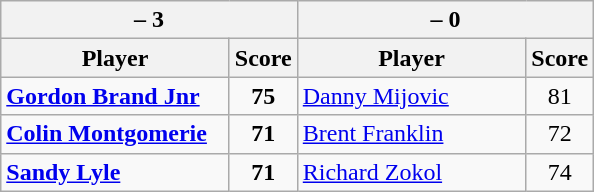<table class=wikitable>
<tr>
<th colspan=2> – 3</th>
<th colspan=2> – 0</th>
</tr>
<tr>
<th width=145>Player</th>
<th>Score</th>
<th width=145>Player</th>
<th>Score</th>
</tr>
<tr>
<td><strong><a href='#'>Gordon Brand Jnr</a></strong></td>
<td align=center><strong>75</strong></td>
<td><a href='#'>Danny Mijovic</a></td>
<td align=center>81</td>
</tr>
<tr>
<td><strong><a href='#'>Colin Montgomerie</a></strong></td>
<td align=center><strong>71</strong></td>
<td><a href='#'>Brent Franklin</a></td>
<td align=center>72</td>
</tr>
<tr>
<td><strong><a href='#'>Sandy Lyle</a></strong></td>
<td align=center><strong>71</strong></td>
<td><a href='#'>Richard Zokol</a></td>
<td align=center>74</td>
</tr>
</table>
